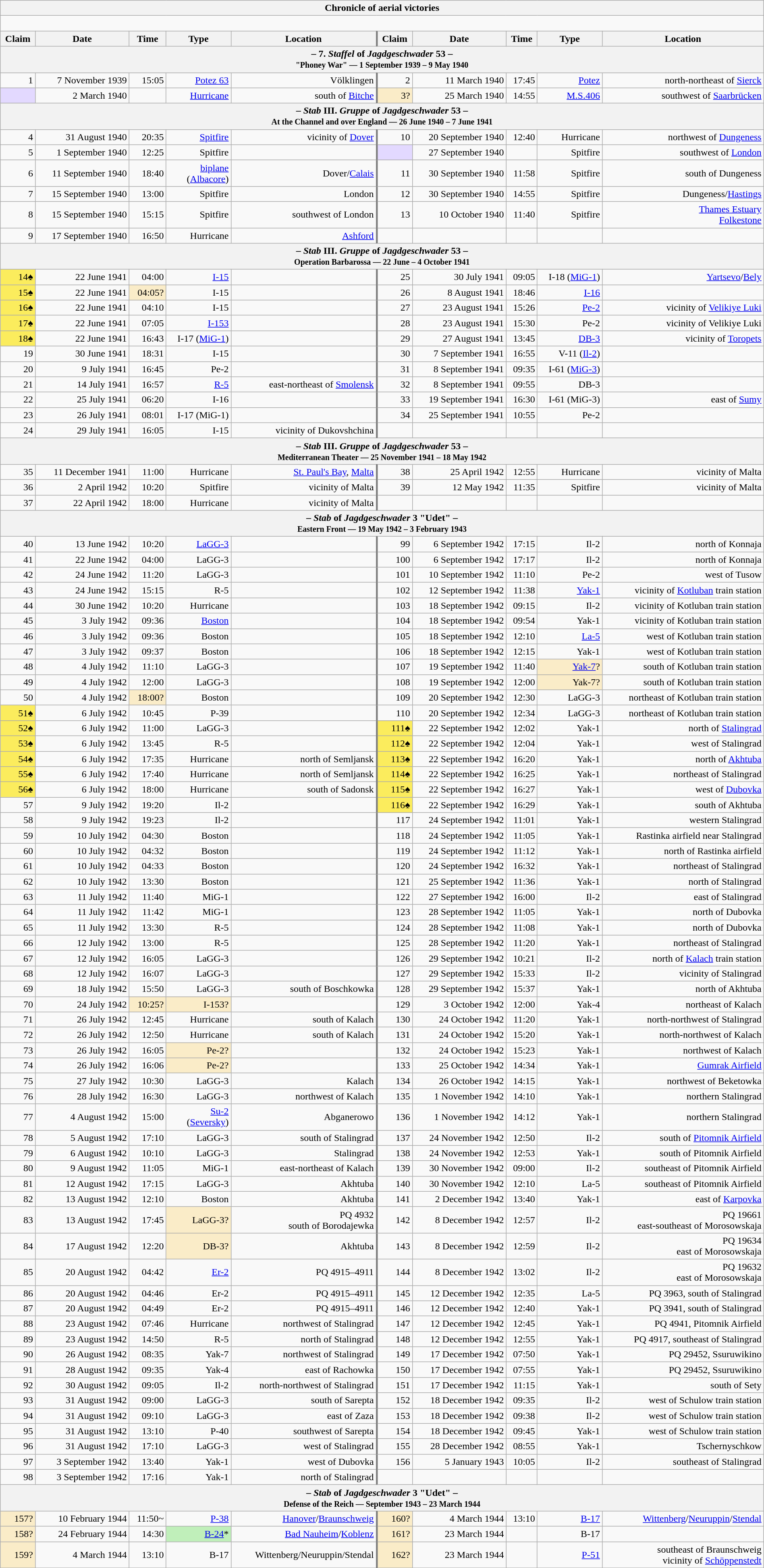<table class="wikitable plainrowheaders collapsible" style="margin-left: auto; margin-right: auto; border: none; text-align:right; width: 100%;">
<tr>
<th colspan="10">Chronicle of aerial victories</th>
</tr>
<tr>
<td colspan="10" style="text-align: left;"><br>


</td>
</tr>
<tr>
<th scope="col">Claim</th>
<th scope="col">Date</th>
<th scope="col">Time</th>
<th scope="col" width="100px">Type</th>
<th scope="col">Location</th>
<th scope="col" style="border-left: 3px solid grey;">Claim</th>
<th scope="col">Date</th>
<th scope="col">Time</th>
<th scope="col" width="100px">Type</th>
<th scope="col">Location</th>
</tr>
<tr>
<th colspan="10">– 7. <em>Staffel</em> of <em>Jagdgeschwader</em> 53 –<br><small>"Phoney War" — 1 September 1939 – 9 May 1940</small></th>
</tr>
<tr>
<td>1</td>
<td>7 November 1939</td>
<td>15:05</td>
<td><a href='#'>Potez 63</a></td>
<td>Völklingen</td>
<td style="border-left: 3px solid grey;">2</td>
<td>11 March 1940</td>
<td>17:45</td>
<td><a href='#'>Potez</a></td>
<td> north-northeast of <a href='#'>Sierck</a></td>
</tr>
<tr>
<td style="background:#e3d9ff;"></td>
<td>2 March 1940</td>
<td></td>
<td><a href='#'>Hurricane</a></td>
<td>south of <a href='#'>Bitche</a></td>
<td style="border-left: 3px solid grey; background:#faecc8">3?</td>
<td>25 March 1940</td>
<td>14:55</td>
<td><a href='#'>M.S.406</a></td>
<td>southwest of <a href='#'>Saarbrücken</a></td>
</tr>
<tr>
<th colspan="10">– <em>Stab</em> III. <em>Gruppe</em> of <em>Jagdgeschwader</em> 53 –<br><small>At the Channel and over England — 26 June 1940 – 7 June 1941</small></th>
</tr>
<tr>
<td>4</td>
<td>31 August 1940</td>
<td>20:35</td>
<td><a href='#'>Spitfire</a></td>
<td>vicinity of <a href='#'>Dover</a></td>
<td style="border-left: 3px solid grey;">10</td>
<td>20 September 1940</td>
<td>12:40</td>
<td>Hurricane</td>
<td>northwest of <a href='#'>Dungeness</a></td>
</tr>
<tr>
<td>5</td>
<td>1 September 1940</td>
<td>12:25</td>
<td>Spitfire</td>
<td></td>
<td style="border-left: 3px solid grey; background:#e3d9ff;"></td>
<td>27 September 1940</td>
<td></td>
<td>Spitfire</td>
<td>southwest of <a href='#'>London</a></td>
</tr>
<tr>
<td>6</td>
<td>11 September 1940</td>
<td>18:40</td>
<td><a href='#'>biplane</a> (<a href='#'>Albacore</a>)</td>
<td>Dover/<a href='#'>Calais</a></td>
<td style="border-left: 3px solid grey;">11</td>
<td>30 September 1940</td>
<td>11:58</td>
<td>Spitfire</td>
<td> south of Dungeness</td>
</tr>
<tr>
<td>7</td>
<td>15 September 1940</td>
<td>13:00</td>
<td>Spitfire</td>
<td>London</td>
<td style="border-left: 3px solid grey;">12</td>
<td>30 September 1940</td>
<td>14:55</td>
<td>Spitfire</td>
<td>Dungeness/<a href='#'>Hastings</a></td>
</tr>
<tr>
<td>8</td>
<td>15 September 1940</td>
<td>15:15</td>
<td>Spitfire</td>
<td>southwest of London</td>
<td style="border-left: 3px solid grey;">13</td>
<td>10 October 1940</td>
<td>11:40</td>
<td>Spitfire</td>
<td><a href='#'>Thames Estuary</a><br><a href='#'>Folkestone</a></td>
</tr>
<tr>
<td>9</td>
<td>17 September 1940</td>
<td>16:50</td>
<td>Hurricane</td>
<td><a href='#'>Ashford</a></td>
<td style="border-left: 3px solid grey;"></td>
<td></td>
<td></td>
<td></td>
<td></td>
</tr>
<tr>
<th colspan="10">– <em>Stab</em> III. <em>Gruppe</em> of <em>Jagdgeschwader</em> 53 –<br><small>Operation Barbarossa — 22 June – 4 October 1941</small></th>
</tr>
<tr>
<td style="background:#fbec5d;">14♠</td>
<td>22 June 1941</td>
<td>04:00</td>
<td><a href='#'>I-15</a></td>
<td></td>
<td style="border-left: 3px solid grey;">25</td>
<td>30 July 1941</td>
<td>09:05</td>
<td>I-18 (<a href='#'>MiG-1</a>)</td>
<td><a href='#'>Yartsevo</a>/<a href='#'>Bely</a></td>
</tr>
<tr>
<td style="background:#fbec5d;">15♠</td>
<td>22 June 1941</td>
<td style="background:#faecc8">04:05?</td>
<td>I-15</td>
<td></td>
<td style="border-left: 3px solid grey;">26</td>
<td>8 August 1941</td>
<td>18:46</td>
<td><a href='#'>I-16</a></td>
<td></td>
</tr>
<tr>
<td style="background:#fbec5d;">16♠</td>
<td>22 June 1941</td>
<td>04:10</td>
<td>I-15</td>
<td></td>
<td style="border-left: 3px solid grey;">27</td>
<td>23 August 1941</td>
<td>15:26</td>
<td><a href='#'>Pe-2</a></td>
<td>vicinity of <a href='#'>Velikiye Luki</a></td>
</tr>
<tr>
<td style="background:#fbec5d;">17♠</td>
<td>22 June 1941</td>
<td>07:05</td>
<td><a href='#'>I-153</a></td>
<td></td>
<td style="border-left: 3px solid grey;">28</td>
<td>23 August 1941</td>
<td>15:30</td>
<td>Pe-2</td>
<td>vicinity of Velikiye Luki</td>
</tr>
<tr>
<td style="background:#fbec5d;">18♠</td>
<td>22 June 1941</td>
<td>16:43</td>
<td>I-17 (<a href='#'>MiG-1</a>)</td>
<td></td>
<td style="border-left: 3px solid grey;">29</td>
<td>27 August 1941</td>
<td>13:45</td>
<td><a href='#'>DB-3</a></td>
<td>vicinity of <a href='#'>Toropets</a></td>
</tr>
<tr>
<td>19</td>
<td>30 June 1941</td>
<td>18:31</td>
<td>I-15</td>
<td></td>
<td style="border-left: 3px solid grey;">30</td>
<td>7 September 1941</td>
<td>16:55</td>
<td>V-11 (<a href='#'>Il-2</a>)</td>
<td></td>
</tr>
<tr>
<td>20</td>
<td>9 July 1941</td>
<td>16:45</td>
<td>Pe-2</td>
<td></td>
<td style="border-left: 3px solid grey;">31</td>
<td>8 September 1941</td>
<td>09:35</td>
<td>I-61 (<a href='#'>MiG-3</a>)</td>
<td></td>
</tr>
<tr>
<td>21</td>
<td>14 July 1941</td>
<td>16:57</td>
<td><a href='#'>R-5</a></td>
<td>east-northeast of <a href='#'>Smolensk</a></td>
<td style="border-left: 3px solid grey;">32</td>
<td>8 September 1941</td>
<td>09:55</td>
<td>DB-3</td>
<td></td>
</tr>
<tr>
<td>22</td>
<td>25 July 1941</td>
<td>06:20</td>
<td>I-16</td>
<td></td>
<td style="border-left: 3px solid grey;">33</td>
<td>19 September 1941</td>
<td>16:30</td>
<td>I-61 (MiG-3)</td>
<td>east of <a href='#'>Sumy</a></td>
</tr>
<tr>
<td>23</td>
<td>26 July 1941</td>
<td>08:01</td>
<td>I-17 (MiG-1)</td>
<td></td>
<td style="border-left: 3px solid grey;">34</td>
<td>25 September 1941</td>
<td>10:55</td>
<td>Pe-2</td>
<td></td>
</tr>
<tr>
<td>24</td>
<td>29 July 1941</td>
<td>16:05</td>
<td>I-15</td>
<td>vicinity of Dukovshchina</td>
<td style="border-left: 3px solid grey;"></td>
<td></td>
<td></td>
<td></td>
<td></td>
</tr>
<tr>
<th colspan="10">– <em>Stab</em> III. <em>Gruppe</em> of <em>Jagdgeschwader</em> 53 –<br><small>Mediterranean Theater — 25 November 1941 – 18 May 1942</small></th>
</tr>
<tr>
<td>35</td>
<td>11 December 1941</td>
<td>11:00</td>
<td>Hurricane</td>
<td><a href='#'>St. Paul's Bay</a>, <a href='#'>Malta</a></td>
<td style="border-left: 3px solid grey;">38</td>
<td>25 April 1942</td>
<td>12:55</td>
<td>Hurricane</td>
<td>vicinity of Malta</td>
</tr>
<tr>
<td>36</td>
<td>2 April 1942</td>
<td>10:20</td>
<td>Spitfire</td>
<td>vicinity of Malta</td>
<td style="border-left: 3px solid grey;">39</td>
<td>12 May 1942</td>
<td>11:35</td>
<td>Spitfire</td>
<td>vicinity of Malta</td>
</tr>
<tr>
<td>37</td>
<td>22 April 1942</td>
<td>18:00</td>
<td>Hurricane</td>
<td>vicinity of Malta</td>
<td style="border-left: 3px solid grey;"></td>
<td></td>
<td></td>
<td></td>
<td></td>
</tr>
<tr>
<th colspan="12">– <em>Stab</em> of <em>Jagdgeschwader</em> 3 "Udet" –<br><small>Eastern Front — 19 May 1942 – 3 February 1943</small></th>
</tr>
<tr>
<td>40</td>
<td>13 June 1942</td>
<td>10:20</td>
<td><a href='#'>LaGG-3</a></td>
<td></td>
<td style="border-left: 3px solid grey;">99</td>
<td>6 September 1942</td>
<td>17:15</td>
<td>Il-2</td>
<td> north of Konnaja</td>
</tr>
<tr>
<td>41</td>
<td>22 June 1942</td>
<td>04:00</td>
<td>LaGG-3</td>
<td></td>
<td style="border-left: 3px solid grey;">100</td>
<td>6 September 1942</td>
<td>17:17</td>
<td>Il-2</td>
<td> north of Konnaja</td>
</tr>
<tr>
<td>42</td>
<td>24 June 1942</td>
<td>11:20</td>
<td>LaGG-3</td>
<td></td>
<td style="border-left: 3px solid grey;">101</td>
<td>10 September 1942</td>
<td>11:10</td>
<td>Pe-2</td>
<td> west of Tusow</td>
</tr>
<tr>
<td>43</td>
<td>24 June 1942</td>
<td>15:15</td>
<td>R-5</td>
<td></td>
<td style="border-left: 3px solid grey;">102</td>
<td>12 September 1942</td>
<td>11:38</td>
<td><a href='#'>Yak-1</a></td>
<td>vicinity of <a href='#'>Kotluban</a> train station</td>
</tr>
<tr>
<td>44</td>
<td>30 June 1942</td>
<td>10:20</td>
<td>Hurricane</td>
<td></td>
<td style="border-left: 3px solid grey;">103</td>
<td>18 September 1942</td>
<td>09:15</td>
<td>Il-2</td>
<td>vicinity of Kotluban train station</td>
</tr>
<tr>
<td>45</td>
<td>3 July 1942</td>
<td>09:36</td>
<td><a href='#'>Boston</a></td>
<td></td>
<td style="border-left: 3px solid grey;">104</td>
<td>18 September 1942</td>
<td>09:54</td>
<td>Yak-1</td>
<td>vicinity of Kotluban train station</td>
</tr>
<tr>
<td>46</td>
<td>3 July 1942</td>
<td>09:36</td>
<td>Boston</td>
<td></td>
<td style="border-left: 3px solid grey;">105</td>
<td>18 September 1942</td>
<td>12:10</td>
<td><a href='#'>La-5</a></td>
<td>west of Kotluban train station</td>
</tr>
<tr>
<td>47</td>
<td>3 July 1942</td>
<td>09:37</td>
<td>Boston</td>
<td></td>
<td style="border-left: 3px solid grey;">106</td>
<td>18 September 1942</td>
<td>12:15</td>
<td>Yak-1</td>
<td>west of Kotluban train station</td>
</tr>
<tr>
<td>48</td>
<td>4 July 1942</td>
<td>11:10</td>
<td>LaGG-3</td>
<td></td>
<td style="border-left: 3px solid grey;">107</td>
<td>19 September 1942</td>
<td>11:40</td>
<td style="background:#faecc8"><a href='#'>Yak-7</a>?</td>
<td> south of Kotluban train station</td>
</tr>
<tr>
<td>49</td>
<td>4 July 1942</td>
<td>12:00</td>
<td>LaGG-3</td>
<td></td>
<td style="border-left: 3px solid grey;">108</td>
<td>19 September 1942</td>
<td>12:00</td>
<td style="background:#faecc8">Yak-7?</td>
<td> south of Kotluban train station</td>
</tr>
<tr>
<td>50</td>
<td>4 July 1942</td>
<td style="background:#faecc8">18:00?</td>
<td>Boston</td>
<td></td>
<td style="border-left: 3px solid grey;">109</td>
<td>20 September 1942</td>
<td>12:30</td>
<td>LaGG-3</td>
<td> northeast of Kotluban train station</td>
</tr>
<tr>
<td style="background:#fbec5d;">51♠</td>
<td>6 July 1942</td>
<td>10:45</td>
<td>P-39</td>
<td></td>
<td style="border-left: 3px solid grey;">110</td>
<td>20 September 1942</td>
<td>12:34</td>
<td>LaGG-3</td>
<td> northeast of Kotluban train station</td>
</tr>
<tr>
<td style="background:#fbec5d;">52♠</td>
<td>6 July 1942</td>
<td>11:00</td>
<td>LaGG-3</td>
<td></td>
<td style="border-left: 3px solid grey; background:#fbec5d;">111♠</td>
<td>22 September 1942</td>
<td>12:02</td>
<td>Yak-1</td>
<td>north of <a href='#'>Stalingrad</a></td>
</tr>
<tr>
<td style="background:#fbec5d;">53♠</td>
<td>6 July 1942</td>
<td>13:45</td>
<td>R-5</td>
<td></td>
<td style="border-left: 3px solid grey; background:#fbec5d;">112♠</td>
<td>22 September 1942</td>
<td>12:04</td>
<td>Yak-1</td>
<td>west of Stalingrad</td>
</tr>
<tr>
<td style="background:#fbec5d;">54♠</td>
<td>6 July 1942</td>
<td>17:35</td>
<td>Hurricane</td>
<td> north of Semljansk</td>
<td style="border-left: 3px solid grey; background:#fbec5d;">113♠</td>
<td>22 September 1942</td>
<td>16:20</td>
<td>Yak-1</td>
<td>north of <a href='#'>Akhtuba</a></td>
</tr>
<tr>
<td style="background:#fbec5d;">55♠</td>
<td>6 July 1942</td>
<td>17:40</td>
<td>Hurricane</td>
<td> north of Semljansk</td>
<td style="border-left: 3px solid grey; background:#fbec5d;">114♠</td>
<td>22 September 1942</td>
<td>16:25</td>
<td>Yak-1</td>
<td>northeast of Stalingrad</td>
</tr>
<tr>
<td style="background:#fbec5d;">56♠</td>
<td>6 July 1942</td>
<td>18:00</td>
<td>Hurricane</td>
<td> south of Sadonsk</td>
<td style="border-left: 3px solid grey; background:#fbec5d;">115♠</td>
<td>22 September 1942</td>
<td>16:27</td>
<td>Yak-1</td>
<td> west of <a href='#'>Dubovka</a></td>
</tr>
<tr>
<td>57</td>
<td>9 July 1942</td>
<td>19:20</td>
<td>Il-2</td>
<td></td>
<td style="border-left: 3px solid grey; background:#fbec5d;">116♠</td>
<td>22 September 1942</td>
<td>16:29</td>
<td>Yak-1</td>
<td>south of Akhtuba</td>
</tr>
<tr>
<td>58</td>
<td>9 July 1942</td>
<td>19:23</td>
<td>Il-2</td>
<td></td>
<td style="border-left: 3px solid grey;">117</td>
<td>24 September 1942</td>
<td>11:01</td>
<td>Yak-1</td>
<td>western Stalingrad</td>
</tr>
<tr>
<td>59</td>
<td>10 July 1942</td>
<td>04:30</td>
<td>Boston</td>
<td></td>
<td style="border-left: 3px solid grey;">118</td>
<td>24 September 1942</td>
<td>11:05</td>
<td>Yak-1</td>
<td>Rastinka airfield near Stalingrad</td>
</tr>
<tr>
<td>60</td>
<td>10 July 1942</td>
<td>04:32</td>
<td>Boston</td>
<td></td>
<td style="border-left: 3px solid grey;">119</td>
<td>24 September 1942</td>
<td>11:12</td>
<td>Yak-1</td>
<td>north of Rastinka airfield</td>
</tr>
<tr>
<td>61</td>
<td>10 July 1942</td>
<td>04:33</td>
<td>Boston</td>
<td></td>
<td style="border-left: 3px solid grey;">120</td>
<td>24 September 1942</td>
<td>16:32</td>
<td>Yak-1</td>
<td>northeast of Stalingrad</td>
</tr>
<tr>
<td>62</td>
<td>10 July 1942</td>
<td>13:30</td>
<td>Boston</td>
<td></td>
<td style="border-left: 3px solid grey;">121</td>
<td>25 September 1942</td>
<td>11:36</td>
<td>Yak-1</td>
<td> north of Stalingrad</td>
</tr>
<tr>
<td>63</td>
<td>11 July 1942</td>
<td>11:40</td>
<td>MiG-1</td>
<td></td>
<td style="border-left: 3px solid grey;">122</td>
<td>27 September 1942</td>
<td>16:00</td>
<td>Il-2</td>
<td>east of Stalingrad</td>
</tr>
<tr>
<td>64</td>
<td>11 July 1942</td>
<td>11:42</td>
<td>MiG-1</td>
<td></td>
<td style="border-left: 3px solid grey;">123</td>
<td>28 September 1942</td>
<td>11:05</td>
<td>Yak-1</td>
<td> north of Dubovka</td>
</tr>
<tr>
<td>65</td>
<td>11 July 1942</td>
<td>13:30</td>
<td>R-5</td>
<td></td>
<td style="border-left: 3px solid grey;">124</td>
<td>28 September 1942</td>
<td>11:08</td>
<td>Yak-1</td>
<td> north of Dubovka</td>
</tr>
<tr>
<td>66</td>
<td>12 July 1942</td>
<td>13:00</td>
<td>R-5</td>
<td></td>
<td style="border-left: 3px solid grey;">125</td>
<td>28 September 1942</td>
<td>11:20</td>
<td>Yak-1</td>
<td>northeast of Stalingrad</td>
</tr>
<tr>
<td>67</td>
<td>12 July 1942</td>
<td>16:05</td>
<td>LaGG-3</td>
<td></td>
<td style="border-left: 3px solid grey;">126</td>
<td>29 September 1942</td>
<td>10:21</td>
<td>Il-2</td>
<td>north of <a href='#'>Kalach</a> train station</td>
</tr>
<tr>
<td>68</td>
<td>12 July 1942</td>
<td>16:07</td>
<td>LaGG-3</td>
<td></td>
<td style="border-left: 3px solid grey;">127</td>
<td>29 September 1942</td>
<td>15:33</td>
<td>Il-2</td>
<td>vicinity of Stalingrad</td>
</tr>
<tr>
<td>69</td>
<td>18 July 1942</td>
<td>15:50</td>
<td>LaGG-3</td>
<td>south of Boschkowka</td>
<td style="border-left: 3px solid grey;">128</td>
<td>29 September 1942</td>
<td>15:37</td>
<td>Yak-1</td>
<td> north of Akhtuba</td>
</tr>
<tr>
<td>70</td>
<td>24 July 1942</td>
<td style="background:#faecc8">10:25?</td>
<td style="background:#faecc8">I-153?</td>
<td></td>
<td style="border-left: 3px solid grey;">129</td>
<td>3 October 1942</td>
<td>12:00</td>
<td>Yak-4</td>
<td> northeast of Kalach</td>
</tr>
<tr>
<td>71</td>
<td>26 July 1942</td>
<td>12:45</td>
<td>Hurricane</td>
<td>south of Kalach</td>
<td style="border-left: 3px solid grey;">130</td>
<td>24 October 1942</td>
<td>11:20</td>
<td>Yak-1</td>
<td> north-northwest of Stalingrad</td>
</tr>
<tr>
<td>72</td>
<td>26 July 1942</td>
<td>12:50</td>
<td>Hurricane</td>
<td>south of Kalach</td>
<td style="border-left: 3px solid grey;">131</td>
<td>24 October 1942</td>
<td>15:20</td>
<td>Yak-1</td>
<td> north-northwest of Kalach</td>
</tr>
<tr>
<td>73</td>
<td>26 July 1942</td>
<td>16:05</td>
<td style="background:#faecc8">Pe-2?</td>
<td></td>
<td style="border-left: 3px solid grey;">132</td>
<td>24 October 1942</td>
<td>15:23</td>
<td>Yak-1</td>
<td> northwest of Kalach</td>
</tr>
<tr>
<td>74</td>
<td>26 July 1942</td>
<td>16:06</td>
<td style="background:#faecc8">Pe-2?</td>
<td></td>
<td style="border-left: 3px solid grey;">133</td>
<td>25 October 1942</td>
<td>14:34</td>
<td>Yak-1</td>
<td><a href='#'>Gumrak Airfield</a></td>
</tr>
<tr>
<td>75</td>
<td>27 July 1942</td>
<td>10:30</td>
<td>LaGG-3</td>
<td>Kalach</td>
<td style="border-left: 3px solid grey;">134</td>
<td>26 October 1942</td>
<td>14:15</td>
<td>Yak-1</td>
<td> northwest of Beketowka</td>
</tr>
<tr>
<td>76</td>
<td>28 July 1942</td>
<td>16:30</td>
<td>LaGG-3</td>
<td>northwest of Kalach</td>
<td style="border-left: 3px solid grey;">135</td>
<td>1 November 1942</td>
<td>14:10</td>
<td>Yak-1</td>
<td>northern Stalingrad</td>
</tr>
<tr>
<td>77</td>
<td>4 August 1942</td>
<td>15:00</td>
<td><a href='#'>Su-2</a> (<a href='#'>Seversky</a>)</td>
<td>Abganerowo</td>
<td style="border-left: 3px solid grey;">136</td>
<td>1 November 1942</td>
<td>14:12</td>
<td>Yak-1</td>
<td>northern Stalingrad</td>
</tr>
<tr>
<td>78</td>
<td>5 August 1942</td>
<td>17:10</td>
<td>LaGG-3</td>
<td>south of Stalingrad</td>
<td style="border-left: 3px solid grey;">137</td>
<td>24 November 1942</td>
<td>12:50</td>
<td>Il-2</td>
<td> south of <a href='#'>Pitomnik Airfield</a></td>
</tr>
<tr>
<td>79</td>
<td>6 August 1942</td>
<td>10:10</td>
<td>LaGG-3</td>
<td>Stalingrad</td>
<td style="border-left: 3px solid grey;">138</td>
<td>24 November 1942</td>
<td>12:53</td>
<td>Yak-1</td>
<td> south of Pitomnik Airfield</td>
</tr>
<tr>
<td>80</td>
<td>9 August 1942</td>
<td>11:05</td>
<td>MiG-1</td>
<td>east-northeast of Kalach</td>
<td style="border-left: 3px solid grey;">139</td>
<td>30 November 1942</td>
<td>09:00</td>
<td>Il-2</td>
<td> southeast of Pitomnik Airfield</td>
</tr>
<tr>
<td>81</td>
<td>12 August 1942</td>
<td>17:15</td>
<td>LaGG-3</td>
<td>Akhtuba</td>
<td style="border-left: 3px solid grey;">140</td>
<td>30 November 1942</td>
<td>12:10</td>
<td>La-5</td>
<td> southeast of Pitomnik Airfield</td>
</tr>
<tr>
<td>82</td>
<td>13 August 1942</td>
<td>12:10</td>
<td>Boston</td>
<td>Akhtuba</td>
<td style="border-left: 3px solid grey;">141</td>
<td>2 December 1942</td>
<td>13:40</td>
<td>Yak-1</td>
<td>east of <a href='#'>Karpovka</a></td>
</tr>
<tr>
<td>83</td>
<td>13 August 1942</td>
<td>17:45</td>
<td style="background:#faecc8">LaGG-3?</td>
<td>PQ 4932<br>south of Borodajewka</td>
<td style="border-left: 3px solid grey;">142</td>
<td>8 December 1942</td>
<td>12:57</td>
<td>Il-2</td>
<td>PQ 19661<br> east-southeast of Morosowskaja</td>
</tr>
<tr>
<td>84</td>
<td>17 August 1942</td>
<td>12:20</td>
<td style="background:#faecc8">DB-3?</td>
<td>Akhtuba</td>
<td style="border-left: 3px solid grey;">143</td>
<td>8 December 1942</td>
<td>12:59</td>
<td>Il-2</td>
<td>PQ 19634<br> east of Morosowskaja</td>
</tr>
<tr>
<td>85</td>
<td>20 August 1942</td>
<td>04:42</td>
<td><a href='#'>Er-2</a></td>
<td>PQ 4915–4911</td>
<td style="border-left: 3px solid grey;">144</td>
<td>8 December 1942</td>
<td>13:02</td>
<td>Il-2</td>
<td>PQ 19632<br> east of Morosowskaja</td>
</tr>
<tr>
<td>86</td>
<td>20 August 1942</td>
<td>04:46</td>
<td>Er-2</td>
<td>PQ 4915–4911</td>
<td style="border-left: 3px solid grey;">145</td>
<td>12 December 1942</td>
<td>12:35</td>
<td>La-5</td>
<td>PQ 3963, south of Stalingrad</td>
</tr>
<tr>
<td>87</td>
<td>20 August 1942</td>
<td>04:49</td>
<td>Er-2</td>
<td>PQ 4915–4911</td>
<td style="border-left: 3px solid grey;">146</td>
<td>12 December 1942</td>
<td>12:40</td>
<td>Yak-1</td>
<td>PQ 3941, south of Stalingrad</td>
</tr>
<tr>
<td>88</td>
<td>23 August 1942</td>
<td>07:46</td>
<td>Hurricane</td>
<td>northwest of Stalingrad</td>
<td style="border-left: 3px solid grey;">147</td>
<td>12 December 1942</td>
<td>12:45</td>
<td>Yak-1</td>
<td>PQ 4941, Pitomnik Airfield</td>
</tr>
<tr>
<td>89</td>
<td>23 August 1942</td>
<td>14:50</td>
<td>R-5</td>
<td>north of Stalingrad</td>
<td style="border-left: 3px solid grey;">148</td>
<td>12 December 1942</td>
<td>12:55</td>
<td>Yak-1</td>
<td>PQ 4917, southeast of Stalingrad</td>
</tr>
<tr>
<td>90</td>
<td>26 August 1942</td>
<td>08:35</td>
<td>Yak-7</td>
<td>northwest of Stalingrad</td>
<td style="border-left: 3px solid grey;">149</td>
<td>17 December 1942</td>
<td>07:50</td>
<td>Yak-1</td>
<td>PQ 29452, Ssuruwikino</td>
</tr>
<tr>
<td>91</td>
<td>28 August 1942</td>
<td>09:35</td>
<td>Yak-4</td>
<td>east of Rachowka</td>
<td style="border-left: 3px solid grey;">150</td>
<td>17 December 1942</td>
<td>07:55</td>
<td>Yak-1</td>
<td>PQ 29452, Ssuruwikino</td>
</tr>
<tr>
<td>92</td>
<td>30 August 1942</td>
<td>09:05</td>
<td>Il-2</td>
<td>north-northwest of Stalingrad</td>
<td style="border-left: 3px solid grey;">151</td>
<td>17 December 1942</td>
<td>11:15</td>
<td>Yak-1</td>
<td> south of Sety</td>
</tr>
<tr>
<td>93</td>
<td>31 August 1942</td>
<td>09:00</td>
<td>LaGG-3</td>
<td>south of Sarepta</td>
<td style="border-left: 3px solid grey;">152</td>
<td>18 December 1942</td>
<td>09:35</td>
<td>Il-2</td>
<td> west of Schulow train station</td>
</tr>
<tr>
<td>94</td>
<td>31 August 1942</td>
<td>09:10</td>
<td>LaGG-3</td>
<td>east of Zaza</td>
<td style="border-left: 3px solid grey;">153</td>
<td>18 December 1942</td>
<td>09:38</td>
<td>Il-2</td>
<td> west of Schulow train station</td>
</tr>
<tr>
<td>95</td>
<td>31 August 1942</td>
<td>13:10</td>
<td>P-40</td>
<td>southwest of Sarepta</td>
<td style="border-left: 3px solid grey;">154</td>
<td>18 December 1942</td>
<td>09:45</td>
<td>Yak-1</td>
<td> west of Schulow train station</td>
</tr>
<tr>
<td>96</td>
<td>31 August 1942</td>
<td>17:10</td>
<td>LaGG-3</td>
<td>west of Stalingrad</td>
<td style="border-left: 3px solid grey;">155</td>
<td>28 December 1942</td>
<td>08:55</td>
<td>Yak-1</td>
<td>Tschernyschkow</td>
</tr>
<tr>
<td>97</td>
<td>3 September 1942</td>
<td>13:40</td>
<td>Yak-1</td>
<td> west of Dubovka</td>
<td style="border-left: 3px solid grey;">156</td>
<td>5 January 1943</td>
<td>10:05</td>
<td>Il-2</td>
<td> southeast of Stalingrad</td>
</tr>
<tr>
<td>98</td>
<td>3 September 1942</td>
<td>17:16</td>
<td>Yak-1</td>
<td>north of Stalingrad</td>
<td style="border-left: 3px solid grey;"></td>
<td></td>
<td></td>
<td></td>
<td></td>
</tr>
<tr>
<th colspan="12">– <em>Stab</em> of <em>Jagdgeschwader</em> 3 "Udet" –<br><small>Defense of the Reich — September 1943 – 23 March 1944</small></th>
</tr>
<tr>
<td style="background:#faecc8">157?</td>
<td>10 February 1944</td>
<td>11:50~</td>
<td><a href='#'>P-38</a></td>
<td><a href='#'>Hanover</a>/<a href='#'>Braunschweig</a></td>
<td style="border-left: 3px solid grey; background:#faecc8">160?</td>
<td>4 March 1944</td>
<td>13:10</td>
<td><a href='#'>B-17</a></td>
<td><a href='#'>Wittenberg</a>/<a href='#'>Neuruppin</a>/<a href='#'>Stendal</a></td>
</tr>
<tr>
<td style="background:#faecc8">158?</td>
<td>24 February 1944</td>
<td>14:30</td>
<td style="background:#C0EFBA"><a href='#'>B-24</a>*</td>
<td><a href='#'>Bad Nauheim</a>/<a href='#'>Koblenz</a></td>
<td style="border-left: 3px solid grey; background:#faecc8">161?</td>
<td>23 March 1944</td>
<td></td>
<td>B-17</td>
<td></td>
</tr>
<tr>
<td style="background:#faecc8">159?</td>
<td>4 March 1944</td>
<td>13:10</td>
<td>B-17</td>
<td>Wittenberg/Neuruppin/Stendal</td>
<td style="border-left: 3px solid grey; background:#faecc8">162?</td>
<td>23 March 1944</td>
<td></td>
<td><a href='#'>P-51</a></td>
<td>southeast of Braunschweig<br>vicinity of <a href='#'>Schöppenstedt</a></td>
</tr>
</table>
